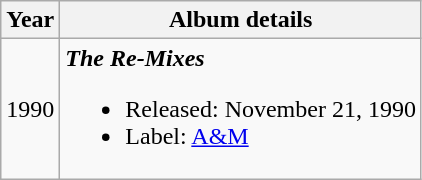<table class="wikitable plainrowheaders" style="text-align:center;">
<tr>
<th>Year</th>
<th>Album details</th>
</tr>
<tr>
<td>1990</td>
<td align="left"><strong><em>The Re-Mixes</em></strong><br><ul><li>Released: November 21, 1990</li><li>Label: <a href='#'>A&M</a></li></ul></td>
</tr>
</table>
